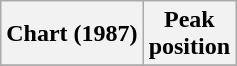<table class="wikitable sortable">
<tr>
<th>Chart (1987)</th>
<th>Peak<br>position</th>
</tr>
<tr>
</tr>
</table>
